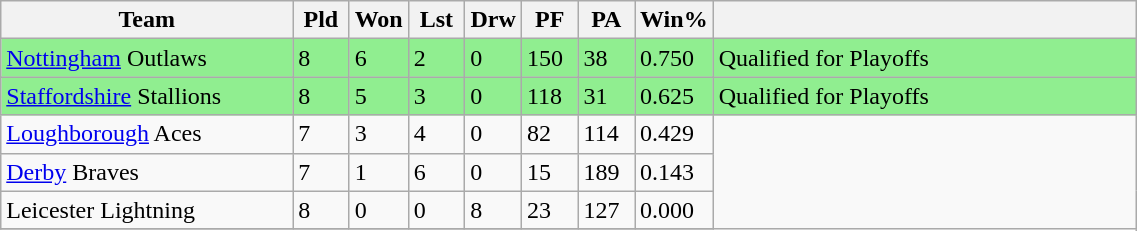<table class="wikitable" width="60%">
<tr>
<th width=26%>Team</th>
<th width=5%>Pld</th>
<th width=5%>Won</th>
<th width=5%>Lst</th>
<th width=5%>Drw</th>
<th width=5%>PF</th>
<th width=5%>PA</th>
<th width=6%>Win%</th>
<th width=38%></th>
</tr>
<tr style="background:lightgreen">
<td><a href='#'>Nottingham</a> Outlaws</td>
<td>8</td>
<td>6</td>
<td>2</td>
<td>0</td>
<td>150</td>
<td>38</td>
<td>0.750</td>
<td>Qualified for Playoffs</td>
</tr>
<tr style="background:lightgreen">
<td><a href='#'>Staffordshire</a> Stallions</td>
<td>8</td>
<td>5</td>
<td>3</td>
<td>0</td>
<td>118</td>
<td>31</td>
<td>0.625</td>
<td>Qualified for Playoffs</td>
</tr>
<tr>
<td><a href='#'>Loughborough</a> Aces</td>
<td>7</td>
<td>3</td>
<td>4</td>
<td>0</td>
<td>82</td>
<td>114</td>
<td>0.429</td>
</tr>
<tr>
<td><a href='#'>Derby</a> Braves</td>
<td>7</td>
<td>1</td>
<td>6</td>
<td>0</td>
<td>15</td>
<td>189</td>
<td>0.143</td>
</tr>
<tr>
<td>Leicester Lightning</td>
<td>8</td>
<td>0</td>
<td>0</td>
<td>8</td>
<td>23</td>
<td>127</td>
<td>0.000</td>
</tr>
<tr>
</tr>
</table>
